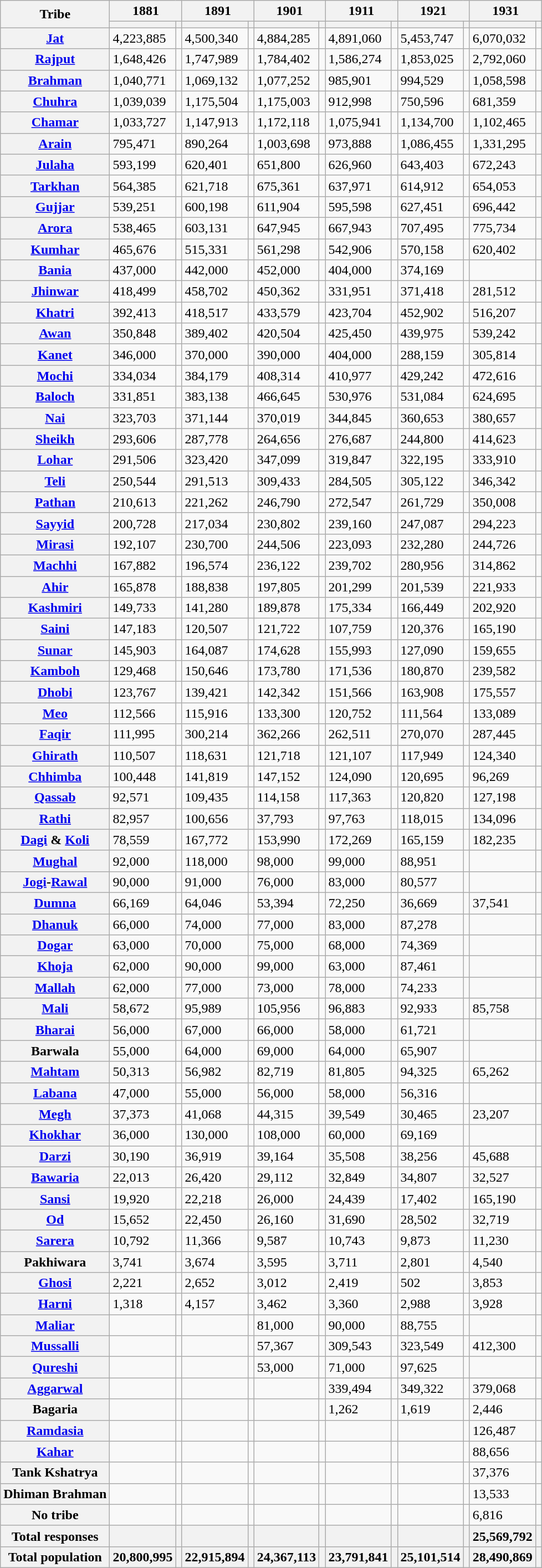<table class="wikitable sortable">
<tr>
<th rowspan="2">Tribe</th>
<th colspan="2">1881</th>
<th colspan="2">1891</th>
<th colspan="2">1901</th>
<th colspan="2">1911</th>
<th colspan="2">1921</th>
<th colspan="2">1931</th>
</tr>
<tr>
<th><a href='#'></a></th>
<th></th>
<th></th>
<th></th>
<th></th>
<th></th>
<th></th>
<th></th>
<th></th>
<th></th>
<th></th>
<th></th>
</tr>
<tr>
<th><a href='#'>Jat</a></th>
<td>4,223,885</td>
<td></td>
<td>4,500,340</td>
<td></td>
<td>4,884,285</td>
<td></td>
<td>4,891,060</td>
<td></td>
<td>5,453,747</td>
<td></td>
<td>6,070,032</td>
<td></td>
</tr>
<tr>
<th><a href='#'>Rajput</a></th>
<td>1,648,426</td>
<td></td>
<td>1,747,989</td>
<td></td>
<td>1,784,402</td>
<td></td>
<td>1,586,274</td>
<td></td>
<td>1,853,025</td>
<td></td>
<td>2,792,060</td>
<td></td>
</tr>
<tr>
<th><a href='#'>Brahman</a></th>
<td>1,040,771</td>
<td></td>
<td>1,069,132</td>
<td></td>
<td>1,077,252</td>
<td></td>
<td>985,901</td>
<td></td>
<td>994,529</td>
<td></td>
<td>1,058,598</td>
<td></td>
</tr>
<tr>
<th><a href='#'>Chuhra</a></th>
<td>1,039,039</td>
<td></td>
<td>1,175,504</td>
<td></td>
<td>1,175,003</td>
<td></td>
<td>912,998</td>
<td></td>
<td>750,596</td>
<td></td>
<td>681,359</td>
<td></td>
</tr>
<tr>
<th><a href='#'>Chamar</a></th>
<td>1,033,727</td>
<td></td>
<td>1,147,913</td>
<td></td>
<td>1,172,118</td>
<td></td>
<td>1,075,941</td>
<td></td>
<td>1,134,700</td>
<td></td>
<td>1,102,465</td>
<td></td>
</tr>
<tr>
<th><a href='#'>Arain</a></th>
<td>795,471</td>
<td></td>
<td>890,264</td>
<td></td>
<td>1,003,698</td>
<td></td>
<td>973,888</td>
<td></td>
<td>1,086,455</td>
<td></td>
<td>1,331,295</td>
<td></td>
</tr>
<tr>
<th><a href='#'>Julaha</a></th>
<td>593,199</td>
<td></td>
<td>620,401</td>
<td></td>
<td>651,800</td>
<td></td>
<td>626,960</td>
<td></td>
<td>643,403</td>
<td></td>
<td>672,243</td>
<td></td>
</tr>
<tr>
<th><a href='#'>Tarkhan</a></th>
<td>564,385</td>
<td></td>
<td>621,718</td>
<td></td>
<td>675,361</td>
<td></td>
<td>637,971</td>
<td></td>
<td>614,912</td>
<td></td>
<td>654,053</td>
<td></td>
</tr>
<tr>
<th><a href='#'>Gujjar</a></th>
<td>539,251</td>
<td></td>
<td>600,198</td>
<td></td>
<td>611,904</td>
<td></td>
<td>595,598</td>
<td></td>
<td>627,451</td>
<td></td>
<td>696,442</td>
<td></td>
</tr>
<tr>
<th><a href='#'>Arora</a></th>
<td>538,465</td>
<td></td>
<td>603,131</td>
<td></td>
<td>647,945</td>
<td></td>
<td>667,943</td>
<td></td>
<td>707,495</td>
<td></td>
<td>775,734</td>
<td></td>
</tr>
<tr>
<th><a href='#'>Kumhar</a></th>
<td>465,676</td>
<td></td>
<td>515,331</td>
<td></td>
<td>561,298</td>
<td></td>
<td>542,906</td>
<td></td>
<td>570,158</td>
<td></td>
<td>620,402</td>
<td></td>
</tr>
<tr>
<th><a href='#'>Bania</a></th>
<td>437,000</td>
<td></td>
<td>442,000</td>
<td></td>
<td>452,000</td>
<td></td>
<td>404,000</td>
<td></td>
<td>374,169</td>
<td></td>
<td></td>
<td></td>
</tr>
<tr>
<th><a href='#'>Jhinwar</a></th>
<td>418,499</td>
<td></td>
<td>458,702</td>
<td></td>
<td>450,362</td>
<td></td>
<td>331,951</td>
<td></td>
<td>371,418</td>
<td></td>
<td>281,512</td>
<td></td>
</tr>
<tr>
<th><a href='#'>Khatri</a></th>
<td>392,413</td>
<td></td>
<td>418,517</td>
<td></td>
<td>433,579</td>
<td></td>
<td>423,704</td>
<td></td>
<td>452,902</td>
<td></td>
<td>516,207</td>
<td></td>
</tr>
<tr>
<th><a href='#'>Awan</a></th>
<td>350,848</td>
<td></td>
<td>389,402</td>
<td></td>
<td>420,504</td>
<td></td>
<td>425,450</td>
<td></td>
<td>439,975</td>
<td></td>
<td>539,242</td>
<td></td>
</tr>
<tr>
<th><a href='#'>Kanet</a></th>
<td>346,000</td>
<td></td>
<td>370,000</td>
<td></td>
<td>390,000</td>
<td></td>
<td>404,000</td>
<td></td>
<td>288,159</td>
<td></td>
<td>305,814</td>
<td></td>
</tr>
<tr>
<th><a href='#'>Mochi</a></th>
<td>334,034</td>
<td></td>
<td>384,179</td>
<td></td>
<td>408,314</td>
<td></td>
<td>410,977</td>
<td></td>
<td>429,242</td>
<td></td>
<td>472,616</td>
<td></td>
</tr>
<tr>
<th><a href='#'>Baloch</a></th>
<td>331,851</td>
<td></td>
<td>383,138</td>
<td></td>
<td>466,645</td>
<td></td>
<td>530,976</td>
<td></td>
<td>531,084</td>
<td></td>
<td>624,695</td>
<td></td>
</tr>
<tr>
<th><a href='#'>Nai</a></th>
<td>323,703</td>
<td></td>
<td>371,144</td>
<td></td>
<td>370,019</td>
<td></td>
<td>344,845</td>
<td></td>
<td>360,653</td>
<td></td>
<td>380,657</td>
<td></td>
</tr>
<tr>
<th><a href='#'>Sheikh</a></th>
<td>293,606</td>
<td></td>
<td>287,778</td>
<td></td>
<td>264,656</td>
<td></td>
<td>276,687</td>
<td></td>
<td>244,800</td>
<td></td>
<td>414,623</td>
<td></td>
</tr>
<tr>
<th><a href='#'>Lohar</a></th>
<td>291,506</td>
<td></td>
<td>323,420</td>
<td></td>
<td>347,099</td>
<td></td>
<td>319,847</td>
<td></td>
<td>322,195</td>
<td></td>
<td>333,910</td>
<td></td>
</tr>
<tr>
<th><a href='#'>Teli</a></th>
<td>250,544</td>
<td></td>
<td>291,513</td>
<td></td>
<td>309,433</td>
<td></td>
<td>284,505</td>
<td></td>
<td>305,122</td>
<td></td>
<td>346,342</td>
<td></td>
</tr>
<tr>
<th><a href='#'>Pathan</a></th>
<td>210,613</td>
<td></td>
<td>221,262</td>
<td></td>
<td>246,790</td>
<td></td>
<td>272,547</td>
<td></td>
<td>261,729</td>
<td></td>
<td>350,008</td>
<td></td>
</tr>
<tr>
<th><a href='#'>Sayyid</a></th>
<td>200,728</td>
<td></td>
<td>217,034</td>
<td></td>
<td>230,802</td>
<td></td>
<td>239,160</td>
<td></td>
<td>247,087</td>
<td></td>
<td>294,223</td>
<td></td>
</tr>
<tr>
<th><a href='#'>Mirasi</a></th>
<td>192,107</td>
<td></td>
<td>230,700</td>
<td></td>
<td>244,506</td>
<td></td>
<td>223,093</td>
<td></td>
<td>232,280</td>
<td></td>
<td>244,726</td>
<td></td>
</tr>
<tr>
<th><a href='#'>Machhi</a></th>
<td>167,882</td>
<td></td>
<td>196,574</td>
<td></td>
<td>236,122</td>
<td></td>
<td>239,702</td>
<td></td>
<td>280,956</td>
<td></td>
<td>314,862</td>
<td></td>
</tr>
<tr>
<th><a href='#'>Ahir</a></th>
<td>165,878</td>
<td></td>
<td>188,838</td>
<td></td>
<td>197,805</td>
<td></td>
<td>201,299</td>
<td></td>
<td>201,539</td>
<td></td>
<td>221,933</td>
<td></td>
</tr>
<tr>
<th><a href='#'>Kashmiri</a></th>
<td>149,733</td>
<td></td>
<td>141,280</td>
<td></td>
<td>189,878</td>
<td></td>
<td>175,334</td>
<td></td>
<td>166,449</td>
<td></td>
<td>202,920</td>
<td></td>
</tr>
<tr>
<th><a href='#'>Saini</a></th>
<td>147,183</td>
<td></td>
<td>120,507</td>
<td></td>
<td>121,722</td>
<td></td>
<td>107,759</td>
<td></td>
<td>120,376</td>
<td></td>
<td>165,190</td>
<td></td>
</tr>
<tr>
<th><a href='#'>Sunar</a></th>
<td>145,903</td>
<td></td>
<td>164,087</td>
<td></td>
<td>174,628</td>
<td></td>
<td>155,993</td>
<td></td>
<td>127,090</td>
<td></td>
<td>159,655</td>
<td></td>
</tr>
<tr>
<th><a href='#'>Kamboh</a></th>
<td>129,468</td>
<td></td>
<td>150,646</td>
<td></td>
<td>173,780</td>
<td></td>
<td>171,536</td>
<td></td>
<td>180,870</td>
<td></td>
<td>239,582</td>
<td></td>
</tr>
<tr>
<th><a href='#'>Dhobi</a></th>
<td>123,767</td>
<td></td>
<td>139,421</td>
<td></td>
<td>142,342</td>
<td></td>
<td>151,566</td>
<td></td>
<td>163,908</td>
<td></td>
<td>175,557</td>
<td></td>
</tr>
<tr>
<th><a href='#'>Meo</a></th>
<td>112,566</td>
<td></td>
<td>115,916</td>
<td></td>
<td>133,300</td>
<td></td>
<td>120,752</td>
<td></td>
<td>111,564</td>
<td></td>
<td>133,089</td>
<td></td>
</tr>
<tr>
<th><a href='#'>Faqir</a></th>
<td>111,995</td>
<td></td>
<td>300,214</td>
<td></td>
<td>362,266</td>
<td></td>
<td>262,511</td>
<td></td>
<td>270,070</td>
<td></td>
<td>287,445</td>
<td></td>
</tr>
<tr>
<th><a href='#'>Ghirath</a></th>
<td>110,507</td>
<td></td>
<td>118,631</td>
<td></td>
<td>121,718</td>
<td></td>
<td>121,107</td>
<td></td>
<td>117,949</td>
<td></td>
<td>124,340</td>
<td></td>
</tr>
<tr>
<th><a href='#'>Chhimba</a></th>
<td>100,448</td>
<td></td>
<td>141,819</td>
<td></td>
<td>147,152</td>
<td></td>
<td>124,090</td>
<td></td>
<td>120,695</td>
<td></td>
<td>96,269</td>
<td></td>
</tr>
<tr>
<th><a href='#'>Qassab</a></th>
<td>92,571</td>
<td></td>
<td>109,435</td>
<td></td>
<td>114,158</td>
<td></td>
<td>117,363</td>
<td></td>
<td>120,820</td>
<td></td>
<td>127,198</td>
<td></td>
</tr>
<tr>
<th><a href='#'>Rathi</a></th>
<td>82,957</td>
<td></td>
<td>100,656</td>
<td></td>
<td>37,793</td>
<td></td>
<td>97,763</td>
<td></td>
<td>118,015</td>
<td></td>
<td>134,096</td>
<td></td>
</tr>
<tr>
<th><a href='#'>Dagi</a> & <a href='#'>Koli</a></th>
<td>78,559</td>
<td></td>
<td>167,772</td>
<td></td>
<td>153,990</td>
<td></td>
<td>172,269</td>
<td></td>
<td>165,159</td>
<td></td>
<td>182,235</td>
<td></td>
</tr>
<tr>
<th><a href='#'>Mughal</a></th>
<td>92,000</td>
<td></td>
<td>118,000</td>
<td></td>
<td>98,000</td>
<td></td>
<td>99,000</td>
<td></td>
<td>88,951</td>
<td></td>
<td></td>
<td></td>
</tr>
<tr>
<th><a href='#'>Jogi</a>-<a href='#'>Rawal</a></th>
<td>90,000</td>
<td></td>
<td>91,000</td>
<td></td>
<td>76,000</td>
<td></td>
<td>83,000</td>
<td></td>
<td>80,577</td>
<td></td>
<td></td>
<td></td>
</tr>
<tr>
<th><a href='#'>Dumna</a></th>
<td>66,169</td>
<td></td>
<td>64,046</td>
<td></td>
<td>53,394</td>
<td></td>
<td>72,250</td>
<td></td>
<td>36,669</td>
<td></td>
<td>37,541</td>
<td></td>
</tr>
<tr>
<th><a href='#'>Dhanuk</a></th>
<td>66,000</td>
<td></td>
<td>74,000</td>
<td></td>
<td>77,000</td>
<td></td>
<td>83,000</td>
<td></td>
<td>87,278</td>
<td></td>
<td></td>
<td></td>
</tr>
<tr>
<th><a href='#'>Dogar</a></th>
<td>63,000</td>
<td></td>
<td>70,000</td>
<td></td>
<td>75,000</td>
<td></td>
<td>68,000</td>
<td></td>
<td>74,369</td>
<td></td>
<td></td>
<td></td>
</tr>
<tr>
<th><a href='#'>Khoja</a></th>
<td>62,000</td>
<td></td>
<td>90,000</td>
<td></td>
<td>99,000</td>
<td></td>
<td>63,000</td>
<td></td>
<td>87,461</td>
<td></td>
<td></td>
<td></td>
</tr>
<tr>
<th><a href='#'>Mallah</a></th>
<td>62,000</td>
<td></td>
<td>77,000</td>
<td></td>
<td>73,000</td>
<td></td>
<td>78,000</td>
<td></td>
<td>74,233</td>
<td></td>
<td></td>
<td></td>
</tr>
<tr>
<th><a href='#'>Mali</a></th>
<td>58,672</td>
<td></td>
<td>95,989</td>
<td></td>
<td>105,956</td>
<td></td>
<td>96,883</td>
<td></td>
<td>92,933</td>
<td></td>
<td>85,758</td>
<td></td>
</tr>
<tr>
<th><a href='#'>Bharai</a></th>
<td>56,000</td>
<td></td>
<td>67,000</td>
<td></td>
<td>66,000</td>
<td></td>
<td>58,000</td>
<td></td>
<td>61,721</td>
<td></td>
<td></td>
<td></td>
</tr>
<tr>
<th>Barwala</th>
<td>55,000</td>
<td></td>
<td>64,000</td>
<td></td>
<td>69,000</td>
<td></td>
<td>64,000</td>
<td></td>
<td>65,907</td>
<td></td>
<td></td>
<td></td>
</tr>
<tr>
<th><a href='#'>Mahtam</a></th>
<td>50,313</td>
<td></td>
<td>56,982</td>
<td></td>
<td>82,719</td>
<td></td>
<td>81,805</td>
<td></td>
<td>94,325</td>
<td></td>
<td>65,262</td>
<td></td>
</tr>
<tr>
<th><a href='#'>Labana</a></th>
<td>47,000</td>
<td></td>
<td>55,000</td>
<td></td>
<td>56,000</td>
<td></td>
<td>58,000</td>
<td></td>
<td>56,316</td>
<td></td>
<td></td>
<td></td>
</tr>
<tr>
<th><a href='#'>Megh</a></th>
<td>37,373</td>
<td></td>
<td>41,068</td>
<td></td>
<td>44,315</td>
<td></td>
<td>39,549</td>
<td></td>
<td>30,465</td>
<td></td>
<td>23,207</td>
<td></td>
</tr>
<tr>
<th><a href='#'>Khokhar</a></th>
<td>36,000</td>
<td></td>
<td>130,000</td>
<td></td>
<td>108,000</td>
<td></td>
<td>60,000</td>
<td></td>
<td>69,169</td>
<td></td>
<td></td>
<td></td>
</tr>
<tr>
<th><a href='#'>Darzi</a></th>
<td>30,190</td>
<td></td>
<td>36,919</td>
<td></td>
<td>39,164</td>
<td></td>
<td>35,508</td>
<td></td>
<td>38,256</td>
<td></td>
<td>45,688</td>
<td></td>
</tr>
<tr>
<th><a href='#'>Bawaria</a></th>
<td>22,013</td>
<td></td>
<td>26,420</td>
<td></td>
<td>29,112</td>
<td></td>
<td>32,849</td>
<td></td>
<td>34,807</td>
<td></td>
<td>32,527</td>
<td></td>
</tr>
<tr>
<th><a href='#'>Sansi</a></th>
<td>19,920</td>
<td></td>
<td>22,218</td>
<td></td>
<td>26,000</td>
<td></td>
<td>24,439</td>
<td></td>
<td>17,402</td>
<td></td>
<td>165,190</td>
<td></td>
</tr>
<tr>
<th><a href='#'>Od</a></th>
<td>15,652</td>
<td></td>
<td>22,450</td>
<td></td>
<td>26,160</td>
<td></td>
<td>31,690</td>
<td></td>
<td>28,502</td>
<td></td>
<td>32,719</td>
<td></td>
</tr>
<tr>
<th><a href='#'>Sarera</a></th>
<td>10,792</td>
<td></td>
<td>11,366</td>
<td></td>
<td>9,587</td>
<td></td>
<td>10,743</td>
<td></td>
<td>9,873</td>
<td></td>
<td>11,230</td>
<td></td>
</tr>
<tr>
<th>Pakhiwara</th>
<td>3,741</td>
<td></td>
<td>3,674</td>
<td></td>
<td>3,595</td>
<td></td>
<td>3,711</td>
<td></td>
<td>2,801</td>
<td></td>
<td>4,540</td>
<td></td>
</tr>
<tr>
<th><a href='#'>Ghosi</a></th>
<td>2,221</td>
<td></td>
<td>2,652</td>
<td></td>
<td>3,012</td>
<td></td>
<td>2,419</td>
<td></td>
<td>502</td>
<td></td>
<td>3,853</td>
<td></td>
</tr>
<tr>
<th><a href='#'>Harni</a></th>
<td>1,318</td>
<td></td>
<td>4,157</td>
<td></td>
<td>3,462</td>
<td></td>
<td>3,360</td>
<td></td>
<td>2,988</td>
<td></td>
<td>3,928</td>
<td></td>
</tr>
<tr>
<th><a href='#'>Maliar</a></th>
<td></td>
<td></td>
<td></td>
<td></td>
<td>81,000</td>
<td></td>
<td>90,000</td>
<td></td>
<td>88,755</td>
<td></td>
<td></td>
<td></td>
</tr>
<tr>
<th><a href='#'>Mussalli</a></th>
<td></td>
<td></td>
<td></td>
<td></td>
<td>57,367</td>
<td></td>
<td>309,543</td>
<td></td>
<td>323,549</td>
<td></td>
<td>412,300</td>
<td></td>
</tr>
<tr>
<th><a href='#'>Qureshi</a></th>
<td></td>
<td></td>
<td></td>
<td></td>
<td>53,000</td>
<td></td>
<td>71,000</td>
<td></td>
<td>97,625</td>
<td></td>
<td></td>
<td></td>
</tr>
<tr>
<th><a href='#'>Aggarwal</a></th>
<td></td>
<td></td>
<td></td>
<td></td>
<td></td>
<td></td>
<td>339,494</td>
<td></td>
<td>349,322</td>
<td></td>
<td>379,068</td>
<td></td>
</tr>
<tr>
<th>Bagaria</th>
<td></td>
<td></td>
<td></td>
<td></td>
<td></td>
<td></td>
<td>1,262</td>
<td></td>
<td>1,619</td>
<td></td>
<td>2,446</td>
<td></td>
</tr>
<tr>
<th><a href='#'>Ramdasia</a></th>
<td></td>
<td></td>
<td></td>
<td></td>
<td></td>
<td></td>
<td></td>
<td></td>
<td></td>
<td></td>
<td>126,487</td>
<td></td>
</tr>
<tr>
<th><a href='#'>Kahar</a></th>
<td></td>
<td></td>
<td></td>
<td></td>
<td></td>
<td></td>
<td></td>
<td></td>
<td></td>
<td></td>
<td>88,656</td>
<td></td>
</tr>
<tr>
<th>Tank Kshatrya</th>
<td></td>
<td></td>
<td></td>
<td></td>
<td></td>
<td></td>
<td></td>
<td></td>
<td></td>
<td></td>
<td>37,376</td>
<td></td>
</tr>
<tr>
<th>Dhiman Brahman</th>
<td></td>
<td></td>
<td></td>
<td></td>
<td></td>
<td></td>
<td></td>
<td></td>
<td></td>
<td></td>
<td>13,533</td>
<td></td>
</tr>
<tr>
<th>No tribe</th>
<td></td>
<td></td>
<td></td>
<td></td>
<td></td>
<td></td>
<td></td>
<td></td>
<td></td>
<td></td>
<td>6,816</td>
<td></td>
</tr>
<tr>
<th>Total responses</th>
<th></th>
<th></th>
<th></th>
<th></th>
<th></th>
<th></th>
<th></th>
<th></th>
<th></th>
<th></th>
<th>25,569,792</th>
<th></th>
</tr>
<tr class="sortbottom">
<th>Total population</th>
<th>20,800,995</th>
<th></th>
<th>22,915,894</th>
<th></th>
<th>24,367,113</th>
<th></th>
<th>23,791,841</th>
<th></th>
<th>25,101,514</th>
<th></th>
<th>28,490,869</th>
<th></th>
</tr>
</table>
